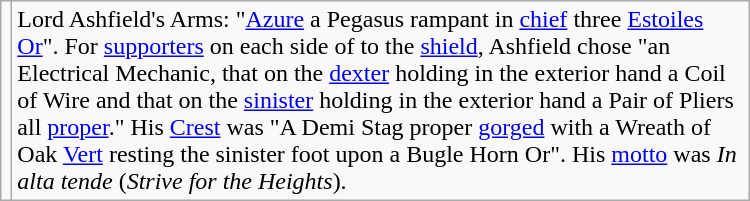<table class="wikitable" style="float: right; width: 500px;">
<tr>
<td></td>
<td>Lord Ashfield's Arms: "<a href='#'>Azure</a> a Pegasus rampant in <a href='#'>chief</a> three <a href='#'>Estoiles</a> <a href='#'>Or</a>". For <a href='#'>supporters</a> on each side of to the <a href='#'>shield</a>, Ashfield chose "an Electrical Mechanic, that on the <a href='#'>dexter</a> holding in the exterior hand a Coil of Wire and that on the <a href='#'>sinister</a> holding in the exterior hand a Pair of Pliers all <a href='#'>proper</a>." His <a href='#'>Crest</a> was "A Demi Stag proper <a href='#'>gorged</a> with a Wreath of Oak <a href='#'>Vert</a> resting the sinister foot upon a Bugle Horn Or". His <a href='#'>motto</a> was <em>In alta tende</em> (<em>Strive for the Heights</em>).</td>
</tr>
</table>
